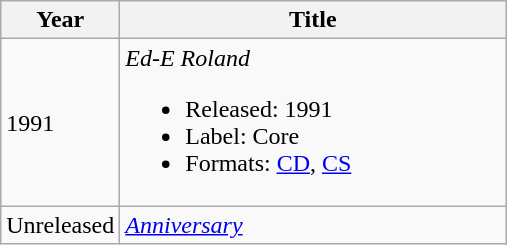<table class="wikitable">
<tr>
<th>Year</th>
<th width="250">Title</th>
</tr>
<tr>
<td>1991</td>
<td><em>Ed-E Roland</em><br><ul><li>Released: 1991</li><li>Label: Core</li><li>Formats: <a href='#'>CD</a>, <a href='#'>CS</a></li></ul></td>
</tr>
<tr>
<td>Unreleased</td>
<td><em><a href='#'>Anniversary</a></em></td>
</tr>
</table>
